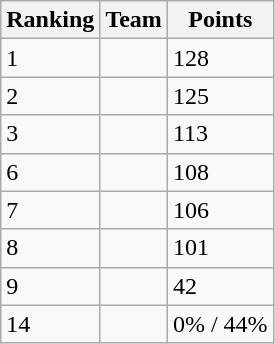<table class="wikitable">
<tr>
<th>Ranking</th>
<th>Team</th>
<th>Points</th>
</tr>
<tr>
<td>1</td>
<td></td>
<td>128</td>
</tr>
<tr>
<td>2</td>
<td></td>
<td>125</td>
</tr>
<tr>
<td>3</td>
<td></td>
<td>113</td>
</tr>
<tr>
<td>6</td>
<td></td>
<td>108</td>
</tr>
<tr>
<td>7</td>
<td></td>
<td>106</td>
</tr>
<tr>
<td>8</td>
<td></td>
<td>101</td>
</tr>
<tr>
<td>9</td>
<td></td>
<td>42</td>
</tr>
<tr>
<td>14</td>
<td></td>
<td>0% / 44%</td>
</tr>
</table>
